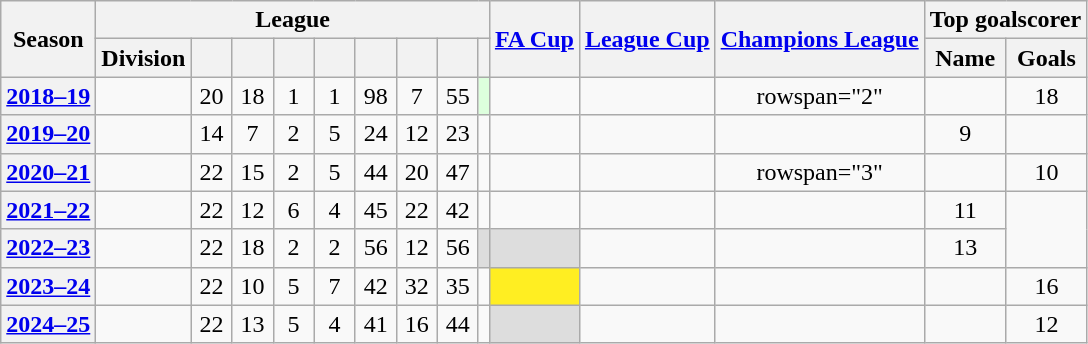<table class="wikitable sortable plainrowheaders" style="text-align: center">
<tr>
<th rowspan=2 scope=col>Season</th>
<th colspan=9 scope=col>League</th>
<th rowspan=2 scope=col><a href='#'>FA Cup</a></th>
<th rowspan=2 scope=col><a href='#'>League Cup</a></th>
<th rowspan=2 scope=col><a href='#'>Champions League</a></th>
<th colspan=2 scope=col>Top goalscorer</th>
</tr>
<tr>
<th scope=col>Division</th>
<th width=20 scope=col></th>
<th width=20 scope=col></th>
<th width=20 scope=col></th>
<th width=20 scope=col></th>
<th width=20 scope=col></th>
<th width=20 scope=col></th>
<th width=20 scope=col></th>
<th scope=col></th>
<th scope=col>Name</th>
<th scope=col>Goals</th>
</tr>
<tr>
<th scope=row><a href='#'>2018–19</a></th>
<td></td>
<td>20</td>
<td>18</td>
<td>1</td>
<td>1</td>
<td>98</td>
<td>7</td>
<td>55</td>
<td style=background-color:#dfd></td>
<td><a href='#'></a></td>
<td><a href='#'></a></td>
<td>rowspan="2"</td>
<td style=text-align:left></td>
<td>18</td>
</tr>
<tr>
<th scope=row><a href='#'>2019–20</a></th>
<td></td>
<td>14</td>
<td>7</td>
<td>2</td>
<td>5</td>
<td>24</td>
<td>12</td>
<td>23</td>
<td></td>
<td><a href='#'></a></td>
<td><a href='#'></a></td>
<td style=text-align:left></td>
<td>9</td>
</tr>
<tr>
<th scope=row><a href='#'>2020–21</a></th>
<td></td>
<td>22</td>
<td>15</td>
<td>2</td>
<td>5</td>
<td>44</td>
<td>20</td>
<td>47</td>
<td></td>
<td><a href='#'></a></td>
<td><a href='#'></a></td>
<td>rowspan="3"</td>
<td style=text-align:left></td>
<td>10</td>
</tr>
<tr>
<th scope=row><a href='#'>2021–22</a></th>
<td></td>
<td>22</td>
<td>12</td>
<td>6</td>
<td>4</td>
<td>45</td>
<td>22</td>
<td>42</td>
<td></td>
<td><a href='#'></a></td>
<td><a href='#'></a></td>
<td style=text-align:left></td>
<td>11</td>
</tr>
<tr>
<th scope=row><a href='#'>2022–23</a></th>
<td></td>
<td>22</td>
<td>18</td>
<td>2</td>
<td>2</td>
<td>56</td>
<td>12</td>
<td>56</td>
<td style="background-color:#DDD"></td>
<td style="background-color:#DDD"><a href='#'></a></td>
<td><a href='#'></a></td>
<td style=text-align:left></td>
<td>13</td>
</tr>
<tr>
<th scope=row><a href='#'>2023–24</a></th>
<td></td>
<td>22</td>
<td>10</td>
<td>5</td>
<td>7</td>
<td>42</td>
<td>32</td>
<td>35</td>
<td></td>
<td style="background-color:#FE2"><a href='#'></a></td>
<td><a href='#'></a></td>
<td><a href='#'></a></td>
<td style=text-align:left></td>
<td>16</td>
</tr>
<tr>
<th scope=row><a href='#'>2024–25</a></th>
<td></td>
<td>22</td>
<td>13</td>
<td>5</td>
<td>4</td>
<td>41</td>
<td>16</td>
<td>44</td>
<td></td>
<td style="background-color:#DDD"><a href='#'></a></td>
<td><a href='#'></a></td>
<td></td>
<td style=text-align:left></td>
<td>12</td>
</tr>
</table>
